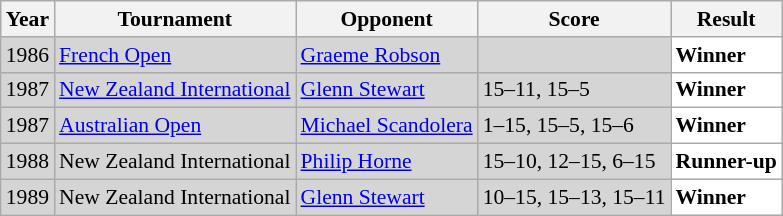<table class="sortable wikitable" style="font-size: 90%;">
<tr>
<th>Year</th>
<th>Tournament</th>
<th>Opponent</th>
<th>Score</th>
<th>Result</th>
</tr>
<tr style="background:#D5D5D5">
<td align="center">1986</td>
<td align="left"><a href='#'>French Open</a></td>
<td align="left"> <a href='#'>Graeme Robson</a></td>
<td align="left"></td>
<td style="text-align:left; background:white"> <strong>Winner</strong></td>
</tr>
<tr style="background:#D5D5D5">
<td align="center">1987</td>
<td align="left"><a href='#'>New Zealand International</a></td>
<td align="left"> <a href='#'>Glenn Stewart</a></td>
<td align="left">15–11, 15–5</td>
<td style="text-align:left; background:white"> <strong>Winner</strong></td>
</tr>
<tr style="background:#D5D5D5">
<td align="center">1987</td>
<td align="left"><a href='#'>Australian Open</a></td>
<td align="left"> <a href='#'>Michael Scandolera</a></td>
<td align="left">1–15, 15–5, 15–6</td>
<td style="text-align:left; background:white"> <strong>Winner</strong></td>
</tr>
<tr style="background:#D5D5D5">
<td align="center">1988</td>
<td align="left">New Zealand International</td>
<td align="left"> <a href='#'>Philip Horne</a></td>
<td align="left">15–10, 12–15, 6–15</td>
<td style="text-align:left; background:white"> <strong>Runner-up</strong></td>
</tr>
<tr style="background:#D5D5D5">
<td align="center">1989</td>
<td align="left">New Zealand International</td>
<td align="left"> <a href='#'>Glenn Stewart</a></td>
<td align="left">10–15, 15–13, 15–11</td>
<td style="text-align:left; background:white"> <strong>Winner</strong></td>
</tr>
</table>
